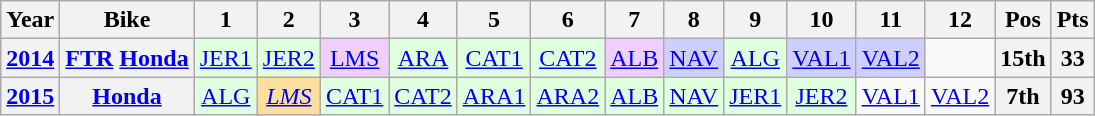<table class="wikitable" style="text-align:center;">
<tr>
<th>Year</th>
<th>Bike</th>
<th>1</th>
<th>2</th>
<th>3</th>
<th>4</th>
<th>5</th>
<th>6</th>
<th>7</th>
<th>8</th>
<th>9</th>
<th>10</th>
<th>11</th>
<th>12</th>
<th>Pos</th>
<th>Pts</th>
</tr>
<tr>
<th><a href='#'>2014</a></th>
<th><a href='#'>FTR</a> <a href='#'>Honda</a></th>
<td style="background:#dfffdf;"><a href='#'>JER1</a><br></td>
<td style="background:#dfffdf;"><a href='#'>JER2</a><br></td>
<td style="background:#efcfff;"><a href='#'>LMS</a><br></td>
<td style="background:#dfffdf;"><a href='#'>ARA</a><br></td>
<td style="background:#dfffdf;"><a href='#'>CAT1</a><br></td>
<td style="background:#dfffdf;"><a href='#'>CAT2</a><br></td>
<td style="background:#efcfff;"><a href='#'>ALB</a><br></td>
<td style="background:#cfcfff;"><a href='#'>NAV</a><br></td>
<td style="background:#dfffdf;"><a href='#'>ALG</a><br></td>
<td style="background:#cfcfff;"><a href='#'>VAL1</a><br></td>
<td style="background:#cfcfff;"><a href='#'>VAL2</a><br></td>
<td></td>
<th>15th</th>
<th>33</th>
</tr>
<tr>
<th><a href='#'>2015</a></th>
<th><a href='#'>Honda</a></th>
<td style="background:#dfffdf;"><a href='#'>ALG</a><br></td>
<td style="background:#ffdf9f;"><em><a href='#'>LMS</a></em><br></td>
<td style="background:#dfffdf;"><a href='#'>CAT1</a><br></td>
<td style="background:#DFFFDF;"><a href='#'>CAT2</a><br></td>
<td style="background:#DFFFDF;"><a href='#'>ARA1</a><br></td>
<td style="background:#DFFFDF;"><a href='#'>ARA2</a><br></td>
<td style="background:#dfffdf;"><a href='#'>ALB</a><br></td>
<td style="background:#DFFFDF;"><a href='#'>NAV</a><br></td>
<td style="background:#DFFFDF;"><a href='#'>JER1</a><br></td>
<td style="background:#DFFFDF;"><a href='#'>JER2</a><br></td>
<td><a href='#'>VAL1</a></td>
<td><a href='#'>VAL2</a></td>
<th>7th</th>
<th>93</th>
</tr>
</table>
